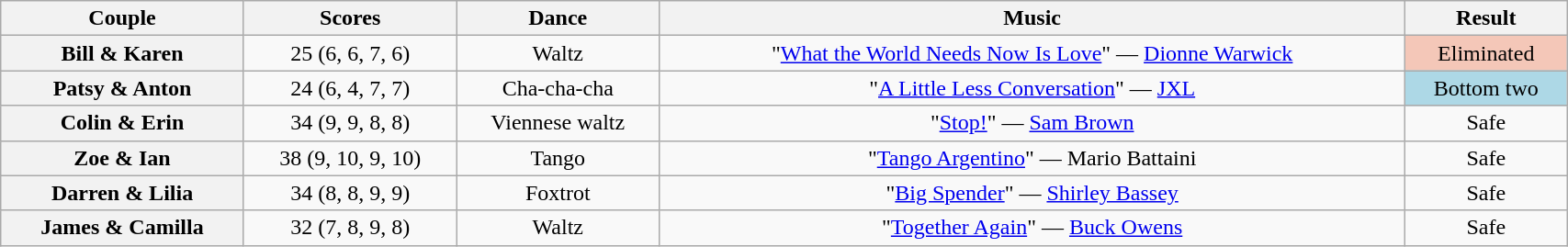<table class="wikitable sortable" style="text-align:center; width:90%">
<tr>
<th scope="col">Couple</th>
<th scope="col">Scores</th>
<th scope="col" class="unsortable">Dance</th>
<th scope="col" class="unsortable">Music</th>
<th scope="col" class="unsortable">Result</th>
</tr>
<tr>
<th scope="row">Bill & Karen</th>
<td>25 (6, 6, 7, 6)</td>
<td>Waltz</td>
<td>"<a href='#'>What the World Needs Now Is Love</a>" — <a href='#'>Dionne Warwick</a></td>
<td bgcolor="f4c7b8">Eliminated</td>
</tr>
<tr>
<th scope="row">Patsy & Anton</th>
<td>24 (6, 4, 7, 7)</td>
<td>Cha-cha-cha</td>
<td>"<a href='#'>A Little Less Conversation</a>" — <a href='#'>JXL</a></td>
<td bgcolor="lightblue">Bottom two</td>
</tr>
<tr>
<th scope="row">Colin & Erin</th>
<td>34 (9, 9, 8, 8)</td>
<td>Viennese waltz</td>
<td>"<a href='#'>Stop!</a>" — <a href='#'>Sam Brown</a></td>
<td>Safe</td>
</tr>
<tr>
<th scope="row">Zoe & Ian</th>
<td>38 (9, 10, 9, 10)</td>
<td>Tango</td>
<td>"<a href='#'>Tango Argentino</a>" — Mario Battaini</td>
<td>Safe</td>
</tr>
<tr>
<th scope="row">Darren & Lilia</th>
<td>34 (8, 8, 9, 9)</td>
<td>Foxtrot</td>
<td>"<a href='#'>Big Spender</a>" — <a href='#'>Shirley Bassey</a></td>
<td>Safe</td>
</tr>
<tr>
<th scope="row">James & Camilla</th>
<td>32 (7, 8, 9, 8)</td>
<td>Waltz</td>
<td>"<a href='#'>Together Again</a>" — <a href='#'>Buck Owens</a></td>
<td>Safe</td>
</tr>
</table>
